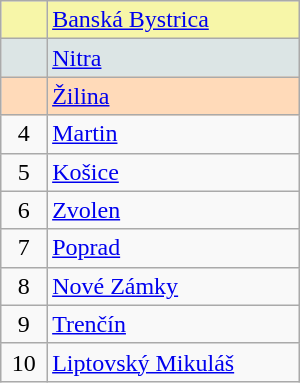<table class="wikitable" style="width:200px;">
<tr style="background:#F7F6A8;">
<td align=center></td>
<td><a href='#'>Banská Bystrica</a></td>
</tr>
<tr style="background:#DCE5E5;">
<td align=center></td>
<td><a href='#'>Nitra</a></td>
</tr>
<tr style="background:#FFDAB9;">
<td align=center></td>
<td><a href='#'>Žilina</a></td>
</tr>
<tr>
<td align=center>4</td>
<td><a href='#'>Martin</a></td>
</tr>
<tr>
<td align=center>5</td>
<td><a href='#'>Košice</a></td>
</tr>
<tr>
<td align=center>6</td>
<td><a href='#'>Zvolen</a></td>
</tr>
<tr>
<td align=center>7</td>
<td><a href='#'>Poprad</a></td>
</tr>
<tr>
<td align=center>8</td>
<td><a href='#'>Nové Zámky</a></td>
</tr>
<tr>
<td align=center>9</td>
<td><a href='#'>Trenčín</a></td>
</tr>
<tr>
<td align=center>10</td>
<td><a href='#'>Liptovský Mikuláš</a></td>
</tr>
</table>
